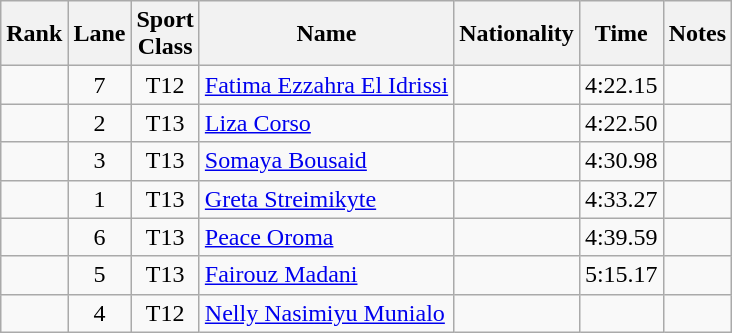<table class="wikitable sortable" style="text-align:center">
<tr>
<th>Rank</th>
<th>Lane</th>
<th>Sport<br>Class</th>
<th>Name</th>
<th>Nationality</th>
<th>Time</th>
<th>Notes</th>
</tr>
<tr>
<td></td>
<td>7</td>
<td>T12</td>
<td align=left><a href='#'>Fatima Ezzahra El Idrissi</a></td>
<td align=left></td>
<td>4:22.15</td>
<td></td>
</tr>
<tr>
<td></td>
<td>2</td>
<td>T13</td>
<td align=left><a href='#'>Liza Corso</a></td>
<td align=left></td>
<td>4:22.50</td>
<td></td>
</tr>
<tr>
<td></td>
<td>3</td>
<td>T13</td>
<td align=left><a href='#'>Somaya Bousaid</a></td>
<td align=left></td>
<td>4:30.98</td>
<td></td>
</tr>
<tr>
<td></td>
<td>1</td>
<td>T13</td>
<td align=left><a href='#'>Greta Streimikyte</a></td>
<td align=left></td>
<td>4:33.27</td>
<td></td>
</tr>
<tr>
<td></td>
<td>6</td>
<td>T13</td>
<td align=left><a href='#'>Peace Oroma</a></td>
<td align=left></td>
<td>4:39.59</td>
<td></td>
</tr>
<tr>
<td></td>
<td>5</td>
<td>T13</td>
<td align=left><a href='#'>Fairouz Madani</a></td>
<td align=left></td>
<td>5:15.17</td>
<td></td>
</tr>
<tr>
<td></td>
<td>4</td>
<td>T12</td>
<td align=left><a href='#'>Nelly Nasimiyu Munialo</a></td>
<td align=left></td>
<td data-sort-value=9:99.99></td>
<td></td>
</tr>
</table>
